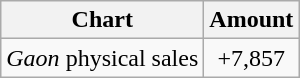<table class="wikitable">
<tr>
<th>Chart</th>
<th>Amount</th>
</tr>
<tr>
<td><em>Gaon</em> physical sales</td>
<td style="text-align:center;">+7,857</td>
</tr>
</table>
